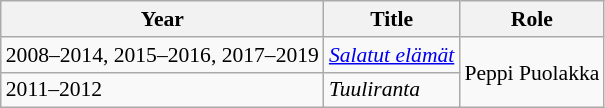<table class="wikitable" style="font-size:90%;">
<tr>
<th>Year</th>
<th>Title</th>
<th>Role</th>
</tr>
<tr>
<td>2008–2014, 2015–2016, 2017–2019</td>
<td><em><a href='#'>Salatut elämät</a></em></td>
<td rowspan="2">Peppi Puolakka</td>
</tr>
<tr>
<td>2011–2012</td>
<td><em>Tuuliranta</em></td>
</tr>
</table>
